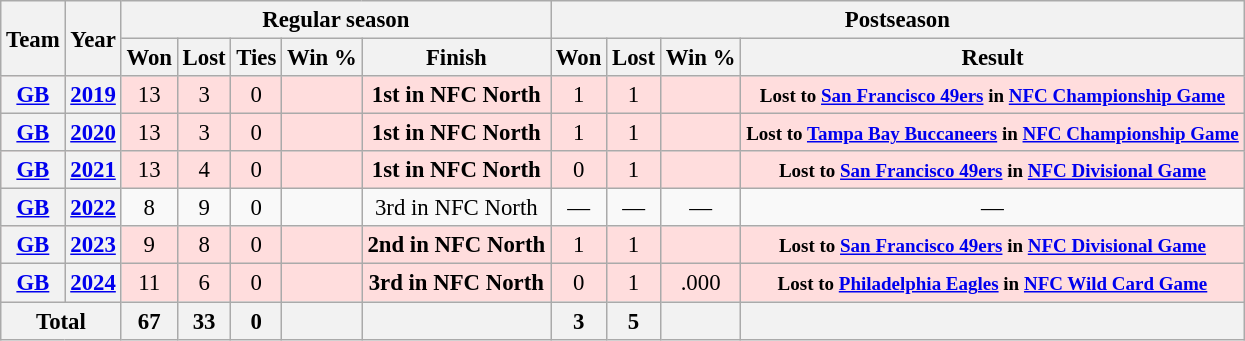<table class="wikitable" style="font-size: 95%; text-align:center;">
<tr>
<th rowspan="2">Team</th>
<th rowspan="2">Year</th>
<th colspan="5">Regular season</th>
<th colspan="4">Postseason</th>
</tr>
<tr>
<th>Won</th>
<th>Lost</th>
<th>Ties</th>
<th>Win %</th>
<th>Finish</th>
<th>Won</th>
<th>Lost</th>
<th>Win %</th>
<th>Result</th>
</tr>
<tr style="background:#fdd">
<th><a href='#'>GB</a></th>
<th><a href='#'>2019</a></th>
<td>13</td>
<td>3</td>
<td>0</td>
<td></td>
<td><strong>1st in NFC North</strong></td>
<td>1</td>
<td>1</td>
<td></td>
<td><small><strong>Lost to <a href='#'>San Francisco 49ers</a> in <a href='#'>NFC Championship Game</a></strong></small></td>
</tr>
<tr style="background:#fdd">
<th><a href='#'>GB</a></th>
<th><a href='#'>2020</a></th>
<td>13</td>
<td>3</td>
<td>0</td>
<td></td>
<td><strong>1st in NFC North</strong></td>
<td>1</td>
<td>1</td>
<td></td>
<td><small><strong>Lost to <a href='#'>Tampa Bay Buccaneers</a> in <a href='#'>NFC Championship Game</a></strong></small></td>
</tr>
<tr style="background:#fdd">
<th><a href='#'>GB</a></th>
<th><a href='#'>2021</a></th>
<td>13</td>
<td>4</td>
<td>0</td>
<td></td>
<td><strong>1st in NFC North</strong></td>
<td>0</td>
<td>1</td>
<td></td>
<td><small><strong>Lost to <a href='#'>San Francisco 49ers</a> in <a href='#'>NFC Divisional Game</a></strong></small></td>
</tr>
<tr>
<th><a href='#'>GB</a></th>
<th><a href='#'>2022</a></th>
<td>8</td>
<td>9</td>
<td>0</td>
<td></td>
<td>3rd in NFC North</td>
<td>—</td>
<td>—</td>
<td>—</td>
<td>—</td>
</tr>
<tr style="background:#fdd">
<th><a href='#'>GB</a></th>
<th><a href='#'>2023</a></th>
<td>9</td>
<td>8</td>
<td>0</td>
<td></td>
<td><strong>2nd in NFC North</strong></td>
<td>1</td>
<td>1</td>
<td></td>
<td><small><strong>Lost to <a href='#'>San Francisco 49ers</a> in <a href='#'>NFC Divisional Game</a></strong></small></td>
</tr>
<tr style="background:#fdd">
<th><a href='#'>GB</a></th>
<th><a href='#'>2024</a></th>
<td>11</td>
<td>6</td>
<td>0</td>
<td></td>
<td><strong>3rd in NFC North</strong></td>
<td>0</td>
<td>1</td>
<td>.000</td>
<td><small><strong>Lost to <a href='#'>Philadelphia Eagles</a> in <a href='#'>NFC Wild Card Game</a></strong></small></td>
</tr>
<tr>
<th colspan="2">Total</th>
<th>67</th>
<th>33</th>
<th>0</th>
<th></th>
<th></th>
<th>3</th>
<th>5</th>
<th></th>
<th></th>
</tr>
</table>
